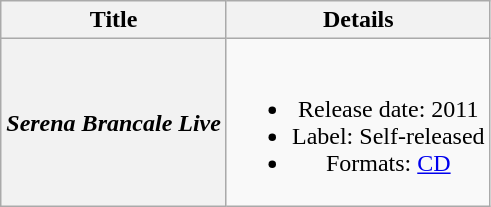<table class="wikitable plainrowheaders" style="text-align:center;">
<tr>
<th scope="col">Title</th>
<th scope="col">Details</th>
</tr>
<tr>
<th scope="row"><em>Serena Brancale Live</em></th>
<td><br><ul><li>Release date: 2011</li><li>Label: Self-released</li><li>Formats: <a href='#'>CD</a></li></ul></td>
</tr>
</table>
